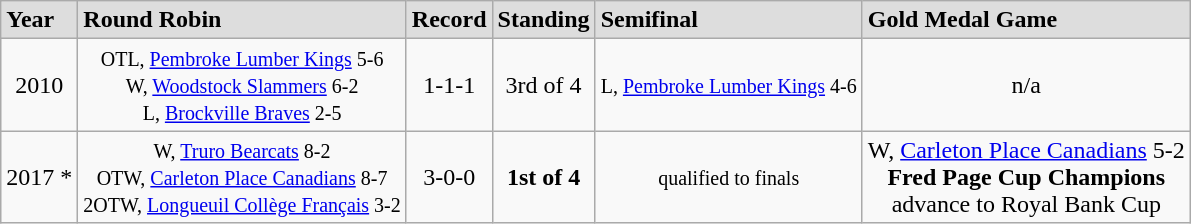<table class="wikitable">
<tr style="font-weight:bold; background-color:#dddddd;" |>
<td>Year</td>
<td>Round Robin</td>
<td>Record</td>
<td>Standing</td>
<td>Semifinal</td>
<td>Gold Medal Game</td>
</tr>
<tr align=center>
<td>2010</td>
<td><small>OTL, <a href='#'>Pembroke Lumber Kings</a> 5-6<br>W, <a href='#'>Woodstock Slammers</a> 6-2<br>L, <a href='#'>Brockville Braves</a> 2-5</small></td>
<td>1-1-1</td>
<td>3rd of 4</td>
<td><small>L, <a href='#'>Pembroke Lumber Kings</a> 4-6</small></td>
<td>n/a</td>
</tr>
<tr align=center>
<td>2017 *</td>
<td><small>W, <a href='#'>Truro Bearcats</a> 8-2<br>OTW, <a href='#'>Carleton Place Canadians</a> 8-7<br>2OTW, <a href='#'>Longueuil Collège Français</a> 3-2</small></td>
<td>3-0-0</td>
<td><strong>1st of 4</strong></td>
<td><small>qualified to finals</small></td>
<td>W, <a href='#'>Carleton Place Canadians</a> 5-2<br><strong>Fred Page Cup Champions</strong><br>advance to Royal Bank Cup</td>
</tr>
</table>
